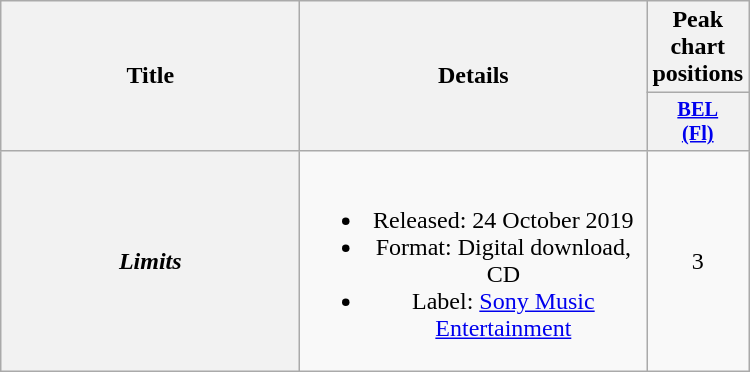<table class="wikitable plainrowheaders" style="text-align:center;">
<tr>
<th scope="col" rowspan="2" style="width:12em;">Title</th>
<th scope="col" rowspan="2" style="width:14em;">Details</th>
<th scope="col">Peak chart positions</th>
</tr>
<tr>
<th scope="col" style="width:3em;font-size:85%;"><a href='#'>BEL<br>(Fl)</a><br></th>
</tr>
<tr>
<th scope="row"><em>Limits</em></th>
<td><br><ul><li>Released: 24 October 2019</li><li>Format: Digital download, CD</li><li>Label: <a href='#'>Sony Music Entertainment</a></li></ul></td>
<td>3</td>
</tr>
</table>
